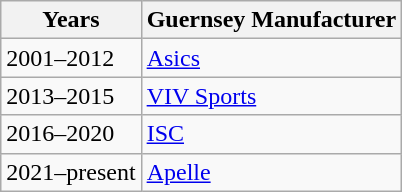<table class="wikitable">
<tr>
<th>Years</th>
<th>Guernsey Manufacturer</th>
</tr>
<tr>
<td>2001–2012</td>
<td><a href='#'>Asics</a></td>
</tr>
<tr>
<td>2013–2015</td>
<td><a href='#'>VIV Sports</a></td>
</tr>
<tr>
<td>2016–2020</td>
<td><a href='#'>ISC</a></td>
</tr>
<tr>
<td>2021–present</td>
<td><a href='#'>Apelle</a></td>
</tr>
</table>
